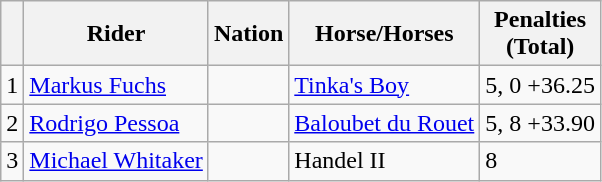<table class="wikitable">
<tr>
<th></th>
<th>Rider</th>
<th>Nation</th>
<th>Horse/Horses</th>
<th>Penalties<br>(Total)</th>
</tr>
<tr>
<td>1</td>
<td><a href='#'>Markus Fuchs</a></td>
<td></td>
<td><a href='#'>Tinka's Boy</a></td>
<td>5, 0 +36.25</td>
</tr>
<tr>
<td>2</td>
<td><a href='#'>Rodrigo Pessoa</a></td>
<td></td>
<td><a href='#'>Baloubet du Rouet</a></td>
<td>5, 8 +33.90</td>
</tr>
<tr>
<td>3</td>
<td><a href='#'>Michael Whitaker</a></td>
<td></td>
<td>Handel II</td>
<td>8</td>
</tr>
</table>
